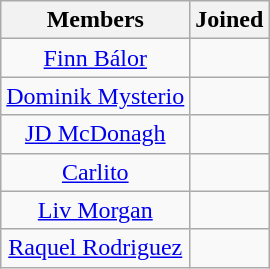<table class="wikitable sortable" style="text-align:center;">
<tr>
<th>Members</th>
<th>Joined</th>
</tr>
<tr>
<td><a href='#'>Finn Bálor</a></td>
<td></td>
</tr>
<tr>
<td><a href='#'>Dominik Mysterio</a></td>
<td></td>
</tr>
<tr>
<td><a href='#'>JD McDonagh</a></td>
<td></td>
</tr>
<tr>
<td><a href='#'>Carlito</a></td>
<td></td>
</tr>
<tr>
<td><a href='#'>Liv Morgan</a></td>
<td></td>
</tr>
<tr>
<td><a href='#'>Raquel Rodriguez</a></td>
<td><a href='#'></a></td>
</tr>
</table>
